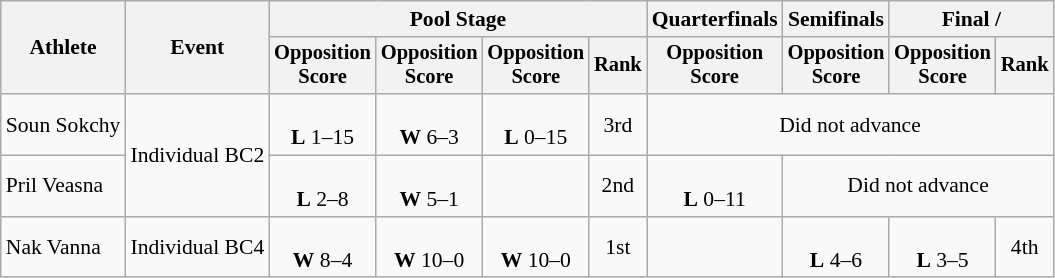<table class="wikitable" style="font-size:90%">
<tr>
<th rowspan=2>Athlete</th>
<th rowspan=2>Event</th>
<th colspan=4>Pool Stage</th>
<th>Quarterfinals</th>
<th>Semifinals</th>
<th colspan=2>Final / </th>
</tr>
<tr style="font-size:95%">
<th>Opposition<br>Score</th>
<th>Opposition<br>Score</th>
<th>Opposition<br>Score</th>
<th>Rank</th>
<th>Opposition<br>Score</th>
<th>Opposition<br>Score</th>
<th>Opposition<br>Score</th>
<th>Rank</th>
</tr>
<tr style="text-align:center">
<td style="text-align:left">Soun Sokchy</td>
<td style="text-align:left" rowspan=2>Individual BC2</td>
<td><br><strong>L</strong> 1–15</td>
<td><br><strong>W</strong> 6–3</td>
<td><br><strong>L</strong> 0–15</td>
<td>3rd</td>
<td colspan=4>Did not advance</td>
</tr>
<tr style="text-align:center">
<td style="text-align:left">Pril Veasna</td>
<td><br><strong>L</strong> 2–8</td>
<td><br><strong>W</strong> 5–1</td>
<td></td>
<td>2nd</td>
<td><br><strong>L</strong> 0–11</td>
<td colspan=3>Did not advance</td>
</tr>
<tr style="text-align:center">
<td style="text-align:left">Nak Vanna</td>
<td style="text-align:left">Individual BC4</td>
<td><br><strong>W</strong> 8–4</td>
<td><br><strong>W</strong> 10–0</td>
<td><br><strong>W</strong> 10–0</td>
<td>1st</td>
<td></td>
<td><br><strong>L</strong> 4–6</td>
<td><br><strong>L</strong> 3–5</td>
<td>4th</td>
</tr>
</table>
